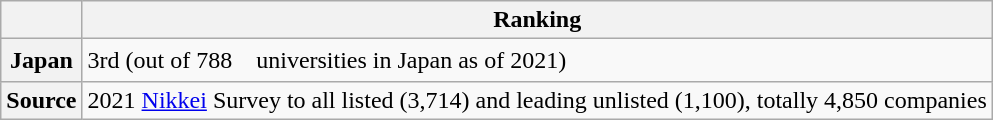<table class="wikitable">
<tr>
<th></th>
<th>Ranking</th>
</tr>
<tr>
<th>Japan</th>
<td>3rd (out of 788　universities in Japan as of 2021)</td>
</tr>
<tr>
<th>Source</th>
<td>2021 <a href='#'>Nikkei</a> Survey to all listed (3,714) and leading unlisted (1,100), totally 4,850 companies</td>
</tr>
</table>
